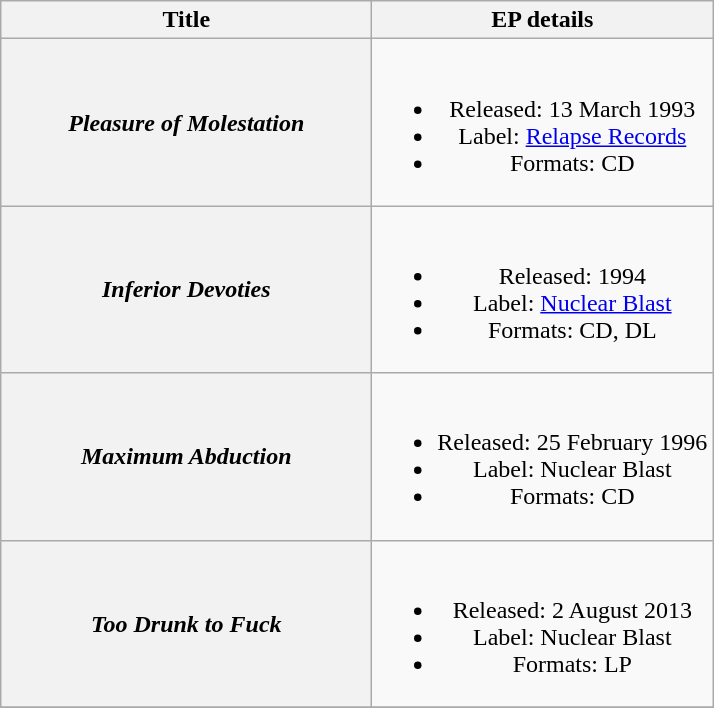<table class="wikitable plainrowheaders" style="text-align:center;">
<tr>
<th scope="col" style="width:15em;">Title</th>
<th scope="col">EP details</th>
</tr>
<tr>
<th scope="row"><em>Pleasure of Molestation</em></th>
<td><br><ul><li>Released: 13 March 1993</li><li>Label: <a href='#'>Relapse Records</a></li><li>Formats: CD</li></ul></td>
</tr>
<tr>
<th scope="row"><em>Inferior Devoties</em></th>
<td><br><ul><li>Released: 1994</li><li>Label: <a href='#'>Nuclear Blast</a></li><li>Formats: CD, DL</li></ul></td>
</tr>
<tr>
<th scope="row"><em>Maximum Abduction</em></th>
<td><br><ul><li>Released: 25 February 1996</li><li>Label: Nuclear Blast</li><li>Formats: CD</li></ul></td>
</tr>
<tr>
<th scope="row"><em>Too Drunk to Fuck</em></th>
<td><br><ul><li>Released: 2 August 2013</li><li>Label: Nuclear Blast</li><li>Formats: LP</li></ul></td>
</tr>
<tr>
</tr>
</table>
